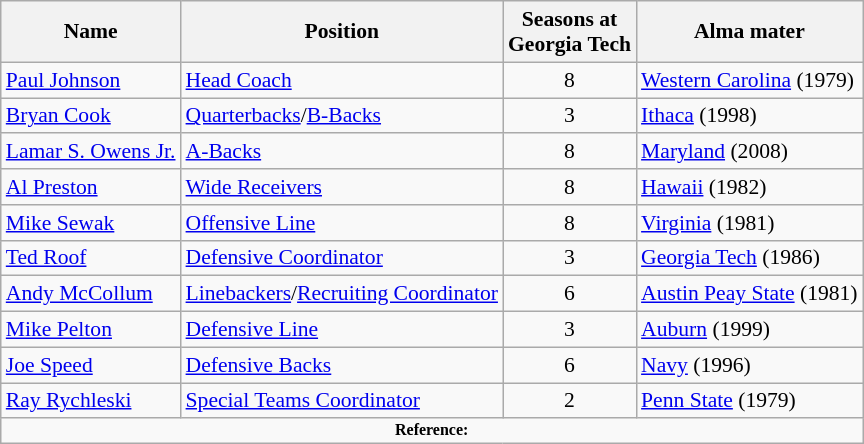<table class="wikitable" border="1" style="font-size:90%;">
<tr>
<th>Name</th>
<th>Position</th>
<th>Seasons at<br>Georgia Tech</th>
<th>Alma mater</th>
</tr>
<tr>
<td><a href='#'>Paul Johnson</a></td>
<td><a href='#'>Head Coach</a></td>
<td align=center>8</td>
<td><a href='#'>Western Carolina</a> (1979)</td>
</tr>
<tr>
<td><a href='#'>Bryan Cook</a></td>
<td><a href='#'>Quarterbacks</a>/<a href='#'>B-Backs</a></td>
<td align=center>3</td>
<td><a href='#'>Ithaca</a> (1998)</td>
</tr>
<tr>
<td><a href='#'>Lamar S. Owens Jr.</a></td>
<td><a href='#'>A-Backs</a></td>
<td align=center>8</td>
<td><a href='#'>Maryland</a> (2008)</td>
</tr>
<tr>
<td><a href='#'>Al Preston</a></td>
<td><a href='#'>Wide Receivers</a></td>
<td align=center>8</td>
<td><a href='#'>Hawaii</a> (1982)</td>
</tr>
<tr>
<td><a href='#'>Mike Sewak</a></td>
<td><a href='#'>Offensive Line</a></td>
<td align=center>8</td>
<td><a href='#'>Virginia</a> (1981)</td>
</tr>
<tr>
<td><a href='#'>Ted Roof</a></td>
<td><a href='#'>Defensive Coordinator</a></td>
<td align=center>3</td>
<td><a href='#'>Georgia Tech</a> (1986)</td>
</tr>
<tr>
<td><a href='#'>Andy McCollum</a></td>
<td><a href='#'>Linebackers</a>/<a href='#'>Recruiting Coordinator</a></td>
<td align=center>6</td>
<td><a href='#'>Austin Peay State</a> (1981)</td>
</tr>
<tr>
<td><a href='#'>Mike Pelton</a></td>
<td><a href='#'>Defensive Line</a></td>
<td align=center>3</td>
<td><a href='#'>Auburn</a> (1999)</td>
</tr>
<tr>
<td><a href='#'>Joe Speed</a></td>
<td><a href='#'>Defensive Backs</a></td>
<td align=center>6</td>
<td><a href='#'>Navy</a> (1996)</td>
</tr>
<tr>
<td><a href='#'>Ray Rychleski</a></td>
<td><a href='#'>Special Teams Coordinator</a></td>
<td align=center>2</td>
<td><a href='#'>Penn State</a> (1979)</td>
</tr>
<tr>
<td colspan="4" style="font-size: 8pt" align="center"><strong>Reference:</strong></td>
</tr>
</table>
